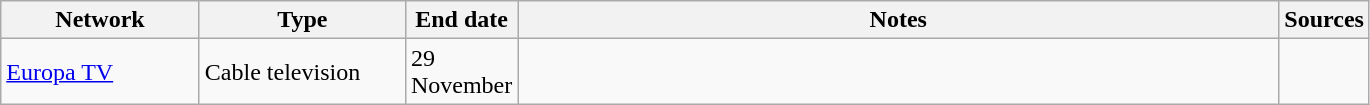<table class="wikitable">
<tr>
<th style="text-align:center; width:125px">Network</th>
<th style="text-align:center; width:130px">Type</th>
<th style="text-align:center; width:60px">End date</th>
<th style="text-align:center; width:500px">Notes</th>
<th style="text-align:center; width:30px">Sources</th>
</tr>
<tr>
<td><a href='#'>Europa TV</a></td>
<td>Cable television</td>
<td>29 November</td>
<td></td>
<td></td>
</tr>
</table>
